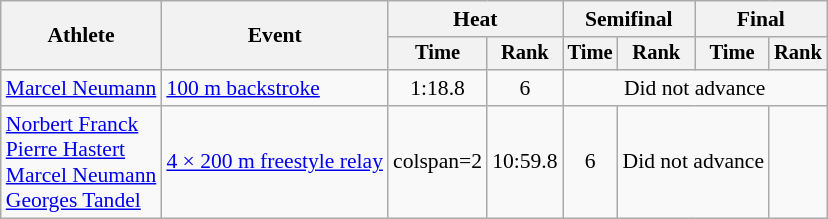<table class=wikitable style="font-size:90%;">
<tr>
<th rowspan=2>Athlete</th>
<th rowspan=2>Event</th>
<th colspan=2>Heat</th>
<th colspan=2>Semifinal</th>
<th colspan=2>Final</th>
</tr>
<tr style="font-size:95%">
<th>Time</th>
<th>Rank</th>
<th>Time</th>
<th>Rank</th>
<th>Time</th>
<th>Rank</th>
</tr>
<tr align=center>
<td align=left><a href='#'>Marcel Neumann</a></td>
<td align=left><a href='#'>100 m backstroke</a></td>
<td>1:18.8</td>
<td>6</td>
<td colspan=4>Did not advance</td>
</tr>
<tr align=center>
<td align=left><a href='#'>Norbert Franck</a><br><a href='#'>Pierre Hastert</a><br><a href='#'>Marcel Neumann</a><br><a href='#'>Georges Tandel</a></td>
<td align=left><a href='#'>4 × 200 m freestyle relay</a></td>
<td>colspan=2 </td>
<td>10:59.8</td>
<td>6</td>
<td colspan=2>Did not advance</td>
</tr>
</table>
